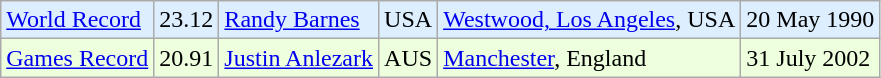<table class="wikitable">
<tr bgcolor = "ddeeff">
<td><a href='#'>World Record</a></td>
<td>23.12</td>
<td><a href='#'>Randy Barnes</a></td>
<td>USA</td>
<td><a href='#'>Westwood, Los Angeles</a>, USA</td>
<td>20 May 1990</td>
</tr>
<tr bgcolor = "eeffdd">
<td><a href='#'>Games Record</a></td>
<td>20.91</td>
<td><a href='#'>Justin Anlezark</a></td>
<td>AUS</td>
<td><a href='#'>Manchester</a>, England</td>
<td>31 July 2002</td>
</tr>
</table>
